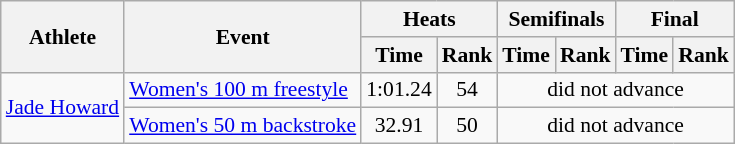<table class=wikitable style=font-size:90%>
<tr>
<th rowspan=2>Athlete</th>
<th rowspan=2>Event</th>
<th colspan=2>Heats</th>
<th colspan=2>Semifinals</th>
<th colspan=2>Final</th>
</tr>
<tr>
<th>Time</th>
<th>Rank</th>
<th>Time</th>
<th>Rank</th>
<th>Time</th>
<th>Rank</th>
</tr>
<tr>
<td rowspan=2><a href='#'>Jade Howard</a></td>
<td><a href='#'>Women's 100 m freestyle</a></td>
<td align=center>1:01.24</td>
<td align=center>54</td>
<td align=center colspan=4>did not advance</td>
</tr>
<tr>
<td><a href='#'>Women's 50 m backstroke</a></td>
<td align=center>32.91</td>
<td align=center>50</td>
<td align=center colspan=4>did not advance</td>
</tr>
</table>
